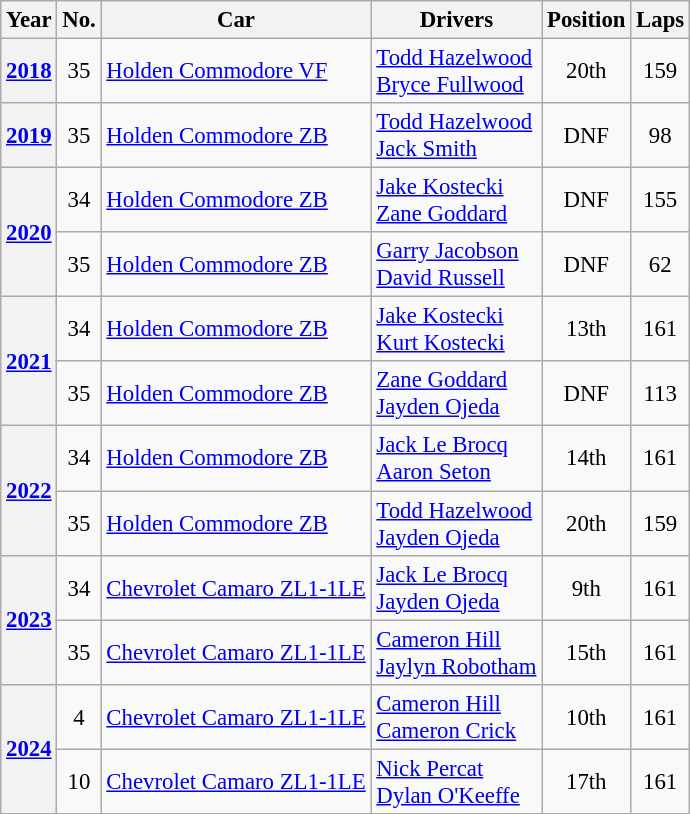<table class="wikitable" style="font-size: 95%;">
<tr>
<th>Year</th>
<th>No.</th>
<th>Car</th>
<th>Drivers</th>
<th>Position</th>
<th>Laps</th>
</tr>
<tr>
<th><a href='#'>2018</a></th>
<td align="center">35</td>
<td><a href='#'>Holden Commodore VF</a></td>
<td> <a href='#'>Todd Hazelwood</a><br> <a href='#'>Bryce Fullwood</a></td>
<td align="center">20th</td>
<td align="center">159</td>
</tr>
<tr>
<th><a href='#'>2019</a></th>
<td align="center">35</td>
<td><a href='#'>Holden Commodore ZB</a></td>
<td> <a href='#'>Todd Hazelwood</a><br> <a href='#'>Jack Smith</a></td>
<td align="center">DNF</td>
<td align="center">98</td>
</tr>
<tr>
<th rowspan=2><a href='#'>2020</a></th>
<td align="center">34</td>
<td><a href='#'>Holden Commodore ZB</a></td>
<td> <a href='#'>Jake Kostecki</a><br> <a href='#'>Zane Goddard</a></td>
<td align="center">DNF</td>
<td align="center">155</td>
</tr>
<tr>
<td align="center">35</td>
<td><a href='#'>Holden Commodore ZB</a></td>
<td> <a href='#'>Garry Jacobson</a><br> <a href='#'>David Russell</a></td>
<td align="center">DNF</td>
<td align="center">62</td>
</tr>
<tr>
<th rowspan=2><a href='#'>2021</a></th>
<td align="center">34</td>
<td><a href='#'>Holden Commodore ZB</a></td>
<td> <a href='#'>Jake Kostecki</a><br> <a href='#'>Kurt Kostecki</a></td>
<td align="center">13th</td>
<td align="center">161</td>
</tr>
<tr>
<td align="center">35</td>
<td><a href='#'>Holden Commodore ZB</a></td>
<td> <a href='#'>Zane Goddard</a><br> <a href='#'>Jayden Ojeda</a></td>
<td align="center">DNF</td>
<td align="center">113</td>
</tr>
<tr>
<th rowspan=2><a href='#'>2022</a></th>
<td align="center">34</td>
<td><a href='#'>Holden Commodore ZB</a></td>
<td> <a href='#'>Jack Le Brocq</a><br> <a href='#'>Aaron Seton</a></td>
<td align="center">14th</td>
<td align="center">161</td>
</tr>
<tr>
<td align="center">35</td>
<td><a href='#'>Holden Commodore ZB</a></td>
<td> <a href='#'>Todd Hazelwood</a><br> <a href='#'>Jayden Ojeda</a></td>
<td align="center">20th</td>
<td align="center">159</td>
</tr>
<tr>
<th rowspan=2><a href='#'>2023</a></th>
<td align="center">34</td>
<td><a href='#'>Chevrolet Camaro ZL1-1LE</a></td>
<td> <a href='#'>Jack Le Brocq</a><br> <a href='#'>Jayden Ojeda</a></td>
<td align="center">9th</td>
<td align="center">161</td>
</tr>
<tr>
<td align="center">35</td>
<td><a href='#'>Chevrolet Camaro ZL1-1LE</a></td>
<td> <a href='#'>Cameron Hill</a><br> <a href='#'>Jaylyn Robotham</a></td>
<td align="center">15th</td>
<td align="center">161</td>
</tr>
<tr>
<th rowspan=2><a href='#'>2024</a></th>
<td align="center">4</td>
<td><a href='#'>Chevrolet Camaro ZL1-1LE</a></td>
<td> <a href='#'>Cameron Hill</a><br> <a href='#'>Cameron Crick</a></td>
<td align="center">10th</td>
<td align="center">161</td>
</tr>
<tr>
<td align="center">10</td>
<td><a href='#'>Chevrolet Camaro ZL1-1LE</a></td>
<td> <a href='#'>Nick Percat</a><br> <a href='#'>Dylan O'Keeffe</a></td>
<td align="center">17th</td>
<td align="center">161</td>
</tr>
</table>
